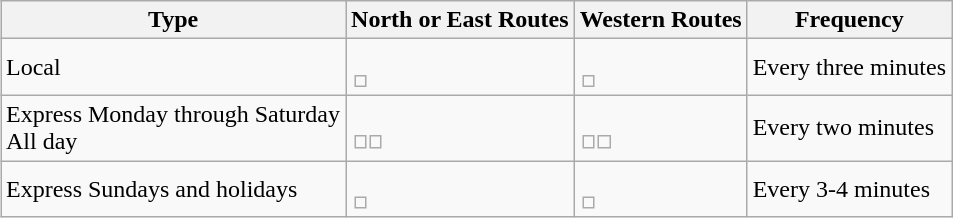<table class="wikitable" style="margin-left: auto; margin-right: auto; border: none;">
<tr>
<th>Type</th>
<th>North or East Routes</th>
<th>Western Routes</th>
<th>Frequency</th>
</tr>
<tr>
<td>Local</td>
<td><br><table style="border:0px;">
<tr>
<td></td>
</tr>
</table>
</td>
<td><br><table style="border:0px;">
<tr>
<td></td>
</tr>
</table>
</td>
<td>Every three minutes</td>
</tr>
<tr>
<td>Express Monday through Saturday<br>All day</td>
<td><br><table style="border:0px;">
<tr>
<td></td>
<td></td>
</tr>
</table>
</td>
<td><br><table style="border:0px;">
<tr>
<td></td>
<td></td>
</tr>
</table>
</td>
<td>Every two minutes</td>
</tr>
<tr>
<td>Express Sundays and holidays</td>
<td><br><table style="border:0px;">
<tr>
<td></td>
</tr>
</table>
</td>
<td><br><table style="border:0px;">
<tr>
<td></td>
</tr>
</table>
</td>
<td>Every 3-4 minutes</td>
</tr>
</table>
